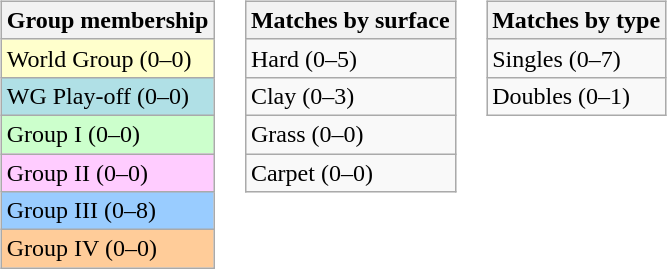<table>
<tr valign=top>
<td><br><table class=wikitable>
<tr>
<th>Group membership</th>
</tr>
<tr bgcolor=#FFFFCC>
<td>World Group (0–0)</td>
</tr>
<tr style="background:#B0E0E6;">
<td>WG Play-off (0–0)</td>
</tr>
<tr bgcolor=#CCFFCC>
<td>Group I (0–0)</td>
</tr>
<tr bgcolor=#FFCCFF>
<td>Group II (0–0)</td>
</tr>
<tr bgcolor=#99CCFF>
<td>Group III (0–8)</td>
</tr>
<tr bgcolor=#FFCC99>
<td>Group IV (0–0)</td>
</tr>
</table>
</td>
<td><br><table class=wikitable>
<tr>
<th>Matches by surface</th>
</tr>
<tr>
<td>Hard (0–5)</td>
</tr>
<tr>
<td>Clay (0–3)</td>
</tr>
<tr>
<td>Grass (0–0)</td>
</tr>
<tr>
<td>Carpet (0–0)</td>
</tr>
</table>
</td>
<td><br><table class=wikitable>
<tr>
<th>Matches by type</th>
</tr>
<tr>
<td>Singles (0–7)</td>
</tr>
<tr>
<td>Doubles (0–1)</td>
</tr>
</table>
</td>
</tr>
</table>
